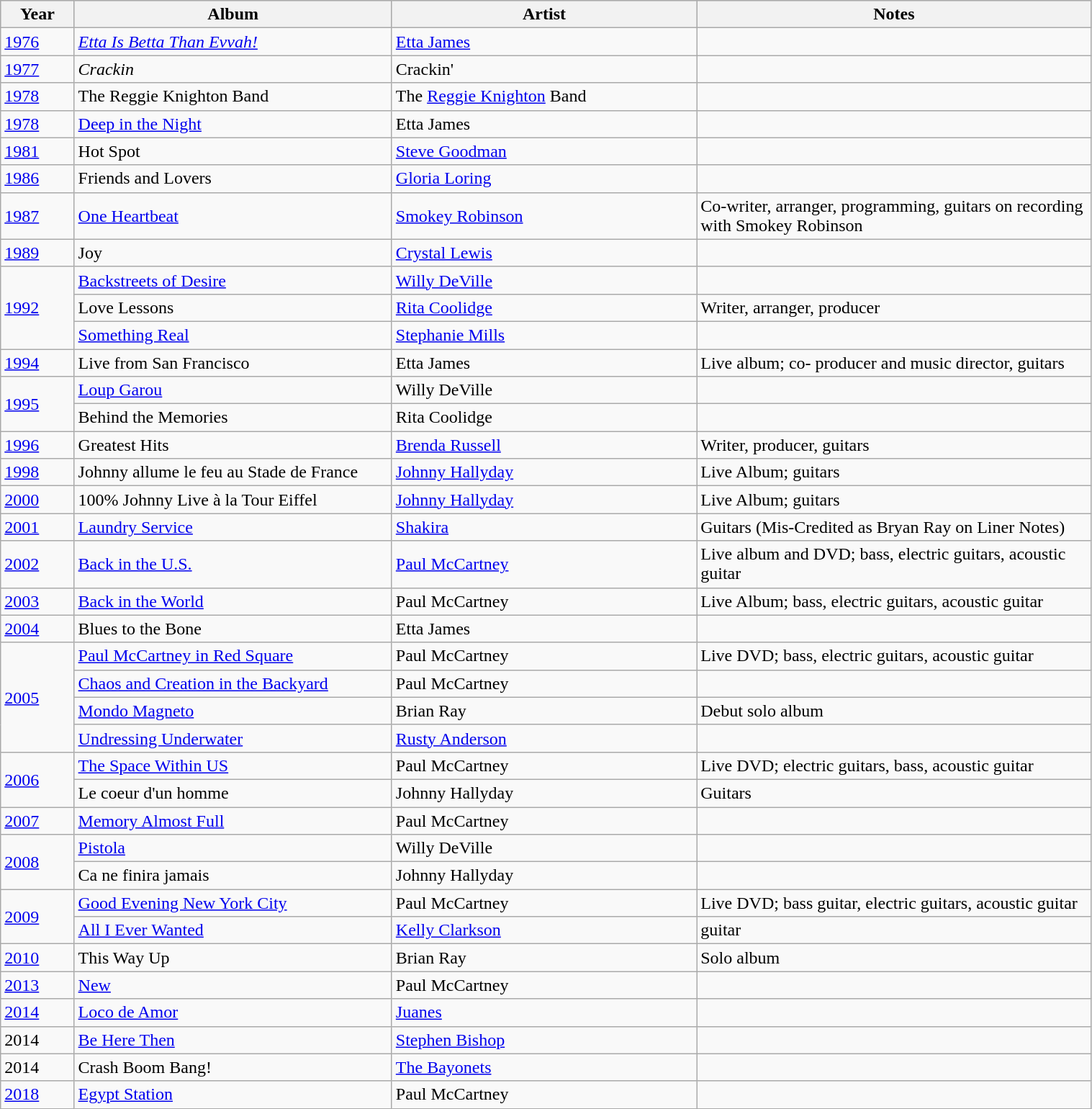<table class="wikitable" style="width:80%">
<tr style="background:#ccc; text-align:center;">
<th width="50">Year</th>
<th style="width:240px;">Album</th>
<th style="width:230px;">Artist</th>
<th style="width:300px;">Notes</th>
</tr>
<tr>
<td><a href='#'>1976</a></td>
<td><em><a href='#'>Etta Is Betta Than Evvah!</a></em></td>
<td><a href='#'>Etta James</a></td>
<td></td>
</tr>
<tr>
<td><a href='#'>1977</a></td>
<td><em>Crackin<strong></td>
<td>Crackin'</td>
<td></td>
</tr>
<tr>
<td><a href='#'>1978</a></td>
<td></em>The Reggie Knighton Band<em></td>
<td>The <a href='#'>Reggie Knighton</a> Band</td>
<td></td>
</tr>
<tr>
<td><a href='#'>1978</a></td>
<td></em><a href='#'>Deep in the Night</a><em></td>
<td>Etta James</td>
<td></td>
</tr>
<tr>
<td><a href='#'>1981</a></td>
<td></em>Hot Spot<em></td>
<td><a href='#'>Steve Goodman</a></td>
<td></td>
</tr>
<tr>
<td><a href='#'>1986</a></td>
<td></em>Friends and Lovers<em></td>
<td><a href='#'>Gloria Loring</a></td>
<td></td>
</tr>
<tr>
<td><a href='#'>1987</a></td>
<td></em><a href='#'>One Heartbeat</a><em></td>
<td><a href='#'>Smokey Robinson</a></td>
<td>Co-writer, arranger, programming, guitars on recording with Smokey Robinson</td>
</tr>
<tr>
<td><a href='#'>1989</a></td>
<td></em>Joy<em></td>
<td><a href='#'>Crystal Lewis</a></td>
<td></td>
</tr>
<tr>
<td rowspan="3"><a href='#'>1992</a></td>
<td></em><a href='#'>Backstreets of Desire</a><em></td>
<td><a href='#'>Willy DeVille</a></td>
<td></td>
</tr>
<tr>
<td></em>Love Lessons<em></td>
<td><a href='#'>Rita Coolidge</a></td>
<td>Writer, arranger, producer</td>
</tr>
<tr>
<td></em><a href='#'>Something Real</a><em></td>
<td><a href='#'>Stephanie Mills</a></td>
</tr>
<tr>
<td><a href='#'>1994</a></td>
<td></em>Live from San Francisco<em></td>
<td>Etta James</td>
<td>Live album; co- producer and music director, guitars</td>
</tr>
<tr>
<td rowspan="2"><a href='#'>1995</a></td>
<td></em><a href='#'>Loup Garou</a><em></td>
<td>Willy DeVille</td>
<td></td>
</tr>
<tr>
<td></em>Behind the Memories<em></td>
<td>Rita Coolidge</td>
<td></td>
</tr>
<tr>
<td><a href='#'>1996</a></td>
<td></em>Greatest Hits<em></td>
<td><a href='#'>Brenda Russell</a></td>
<td>Writer, producer, guitars</td>
</tr>
<tr>
<td><a href='#'>1998</a></td>
<td></em>Johnny allume le feu au Stade de France<em></td>
<td><a href='#'>Johnny Hallyday</a></td>
<td>Live Album; guitars</td>
</tr>
<tr>
<td><a href='#'>2000</a></td>
<td></em>100% Johnny Live à la Tour Eiffel<em></td>
<td><a href='#'>Johnny Hallyday</a></td>
<td>Live Album; guitars</td>
</tr>
<tr>
<td><a href='#'>2001</a></td>
<td></em><a href='#'>Laundry Service</a><em></td>
<td><a href='#'>Shakira</a></td>
<td>Guitars (Mis-Credited as Bryan Ray on Liner Notes)</td>
</tr>
<tr>
<td><a href='#'>2002</a></td>
<td></em><a href='#'>Back in the U.S.</a><em></td>
<td><a href='#'>Paul McCartney</a></td>
<td>Live album and DVD; bass, electric guitars, acoustic guitar</td>
</tr>
<tr>
<td><a href='#'>2003</a></td>
<td></em><a href='#'>Back in the World</a><em></td>
<td>Paul McCartney</td>
<td>Live Album; bass, electric guitars, acoustic guitar</td>
</tr>
<tr>
<td><a href='#'>2004</a></td>
<td></em>Blues to the Bone<em></td>
<td>Etta James</td>
<td></td>
</tr>
<tr>
<td rowspan="4"><a href='#'>2005</a></td>
<td></em><a href='#'>Paul McCartney in Red Square</a><em></td>
<td>Paul McCartney</td>
<td>Live DVD; bass, electric guitars, acoustic guitar</td>
</tr>
<tr>
<td></em><a href='#'>Chaos and Creation in the Backyard</a><em></td>
<td>Paul McCartney</td>
<td></td>
</tr>
<tr>
<td></em><a href='#'>Mondo Magneto</a><em></td>
<td>Brian Ray</td>
<td>Debut solo album</td>
</tr>
<tr>
<td></em><a href='#'>Undressing Underwater</a><em></td>
<td><a href='#'>Rusty Anderson</a></td>
<td></td>
</tr>
<tr>
<td rowspan="2"><a href='#'>2006</a></td>
<td></em><a href='#'>The Space Within US</a><em></td>
<td>Paul McCartney</td>
<td>Live DVD; electric guitars, bass, acoustic guitar</td>
</tr>
<tr>
<td></em>Le coeur d'un homme<em></td>
<td>Johnny Hallyday</td>
<td>Guitars</td>
</tr>
<tr>
<td><a href='#'>2007</a></td>
<td></em><a href='#'>Memory Almost Full</a><em></td>
<td>Paul McCartney</td>
<td></td>
</tr>
<tr>
<td rowspan="2"><a href='#'>2008</a></td>
<td></em><a href='#'>Pistola</a><em></td>
<td>Willy DeVille</td>
<td></td>
</tr>
<tr>
<td></em>Ca ne finira jamais<em></td>
<td>Johnny Hallyday</td>
<td></td>
</tr>
<tr>
<td rowspan="2"><a href='#'>2009</a></td>
<td></em><a href='#'>Good Evening New York City</a><em></td>
<td>Paul McCartney</td>
<td>Live DVD; bass guitar, electric guitars, acoustic guitar</td>
</tr>
<tr>
<td></em><a href='#'>All I Ever Wanted</a><em></td>
<td><a href='#'>Kelly Clarkson</a></td>
<td>guitar</td>
</tr>
<tr>
<td><a href='#'>2010</a></td>
<td></em>This Way Up<em></td>
<td>Brian Ray</td>
<td>Solo album</td>
</tr>
<tr>
<td><a href='#'>2013</a></td>
<td></em><a href='#'>New</a><em></td>
<td>Paul McCartney</td>
<td></td>
</tr>
<tr>
<td><a href='#'>2014</a></td>
<td></em><a href='#'>Loco de Amor</a><em></td>
<td><a href='#'>Juanes</a></td>
<td></td>
</tr>
<tr>
<td>2014</td>
<td></em><a href='#'>Be Here Then</a><em></td>
<td><a href='#'>Stephen Bishop</a></td>
<td></td>
</tr>
<tr>
<td>2014</td>
<td>Crash Boom Bang!</td>
<td><a href='#'>The Bayonets</a></td>
<td></td>
</tr>
<tr>
<td><a href='#'>2018</a></td>
<td></em><a href='#'>Egypt Station</a><em></td>
<td>Paul McCartney</td>
<td></td>
</tr>
</table>
